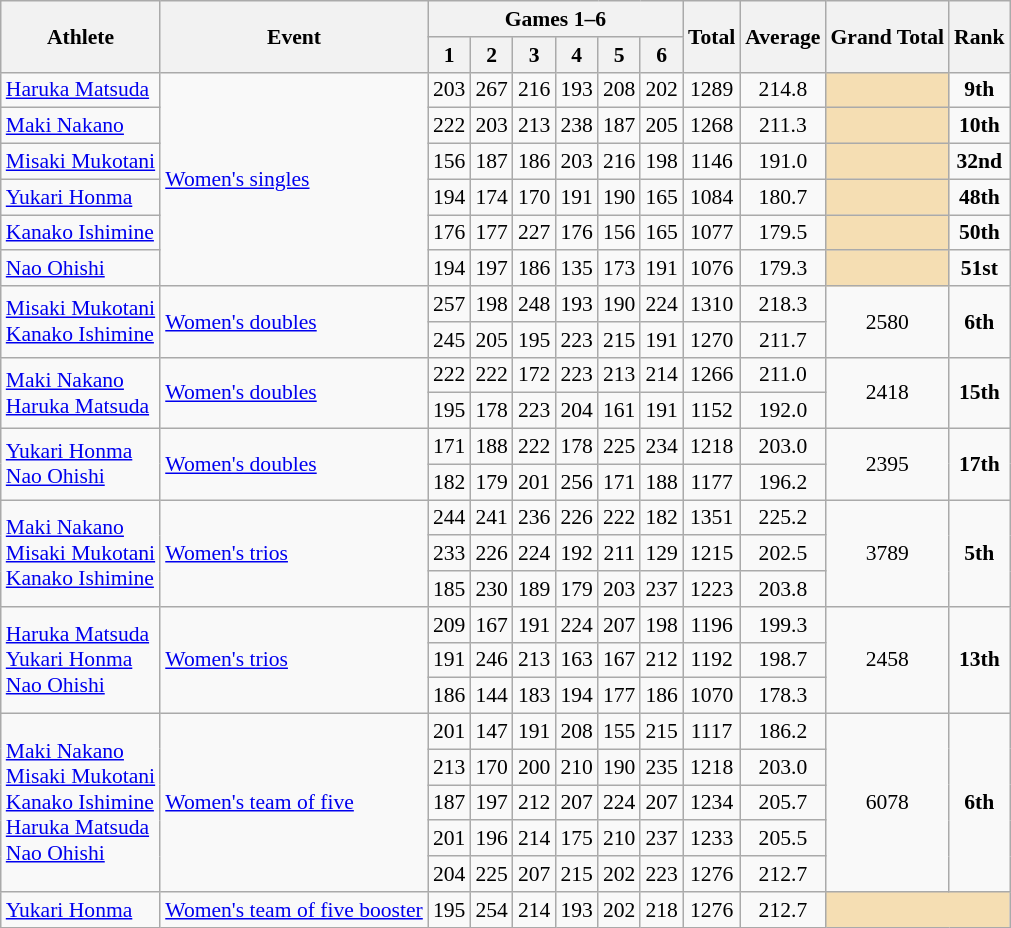<table class="wikitable" border="1" style="font-size:90%">
<tr>
<th rowspan=2>Athlete</th>
<th rowspan=2>Event</th>
<th colspan=6>Games 1–6</th>
<th rowspan=2>Total</th>
<th rowspan=2>Average</th>
<th rowspan=2>Grand Total</th>
<th rowspan=2>Rank</th>
</tr>
<tr>
<th>1</th>
<th>2</th>
<th>3</th>
<th>4</th>
<th>5</th>
<th>6</th>
</tr>
<tr>
<td><a href='#'>Haruka Matsuda</a></td>
<td rowspan=6><a href='#'>Women's singles</a></td>
<td align=center>203</td>
<td align=center>267</td>
<td align=center>216</td>
<td align=center>193</td>
<td align=center>208</td>
<td align=center>202</td>
<td align=center>1289</td>
<td align=center>214.8</td>
<td align="center" bgcolor=wheat></td>
<td align=center><strong>9th</strong></td>
</tr>
<tr>
<td><a href='#'>Maki Nakano</a></td>
<td align=center>222</td>
<td align=center>203</td>
<td align=center>213</td>
<td align=center>238</td>
<td align=center>187</td>
<td align=center>205</td>
<td align=center>1268</td>
<td align=center>211.3</td>
<td align="center" bgcolor=wheat></td>
<td align=center><strong>10th</strong></td>
</tr>
<tr>
<td><a href='#'>Misaki Mukotani</a></td>
<td align=center>156</td>
<td align=center>187</td>
<td align=center>186</td>
<td align=center>203</td>
<td align=center>216</td>
<td align=center>198</td>
<td align=center>1146</td>
<td align=center>191.0</td>
<td align="center" bgcolor=wheat></td>
<td align=center><strong>32nd</strong></td>
</tr>
<tr>
<td><a href='#'>Yukari Honma</a></td>
<td align=center>194</td>
<td align=center>174</td>
<td align=center>170</td>
<td align=center>191</td>
<td align=center>190</td>
<td align=center>165</td>
<td align=center>1084</td>
<td align=center>180.7</td>
<td align="center" bgcolor=wheat></td>
<td align=center><strong>48th</strong></td>
</tr>
<tr>
<td><a href='#'>Kanako Ishimine</a></td>
<td align=center>176</td>
<td align=center>177</td>
<td align=center>227</td>
<td align=center>176</td>
<td align=center>156</td>
<td align=center>165</td>
<td align=center>1077</td>
<td align=center>179.5</td>
<td align="center" bgcolor=wheat></td>
<td align=center><strong>50th</strong></td>
</tr>
<tr>
<td><a href='#'>Nao Ohishi</a></td>
<td align=center>194</td>
<td align=center>197</td>
<td align=center>186</td>
<td align=center>135</td>
<td align=center>173</td>
<td align=center>191</td>
<td align=center>1076</td>
<td align=center>179.3</td>
<td align="center" bgcolor=wheat></td>
<td align=center><strong>51st</strong></td>
</tr>
<tr>
<td rowspan=2><a href='#'>Misaki Mukotani</a><br><a href='#'>Kanako Ishimine</a></td>
<td rowspan=2><a href='#'>Women's doubles</a></td>
<td align=center>257</td>
<td align=center>198</td>
<td align=center>248</td>
<td align=center>193</td>
<td align=center>190</td>
<td align=center>224</td>
<td align=center>1310</td>
<td align=center>218.3</td>
<td align=center rowspan=2>2580</td>
<td align=center rowspan=2><strong>6th</strong></td>
</tr>
<tr>
<td align=center>245</td>
<td align=center>205</td>
<td align=center>195</td>
<td align=center>223</td>
<td align=center>215</td>
<td align=center>191</td>
<td align=center>1270</td>
<td align=center>211.7</td>
</tr>
<tr>
<td rowspan=2><a href='#'>Maki Nakano</a><br><a href='#'>Haruka Matsuda</a></td>
<td rowspan=2><a href='#'>Women's doubles</a></td>
<td align=center>222</td>
<td align=center>222</td>
<td align=center>172</td>
<td align=center>223</td>
<td align=center>213</td>
<td align=center>214</td>
<td align=center>1266</td>
<td align=center>211.0</td>
<td align=center rowspan=2>2418</td>
<td align=center rowspan=2><strong>15th</strong></td>
</tr>
<tr>
<td align=center>195</td>
<td align=center>178</td>
<td align=center>223</td>
<td align=center>204</td>
<td align=center>161</td>
<td align=center>191</td>
<td align=center>1152</td>
<td align=center>192.0</td>
</tr>
<tr>
<td rowspan=2><a href='#'>Yukari Honma</a><br><a href='#'>Nao Ohishi</a></td>
<td rowspan=2><a href='#'>Women's doubles</a></td>
<td align=center>171</td>
<td align=center>188</td>
<td align=center>222</td>
<td align=center>178</td>
<td align=center>225</td>
<td align=center>234</td>
<td align=center>1218</td>
<td align=center>203.0</td>
<td align=center rowspan=2>2395</td>
<td align=center rowspan=2><strong>17th</strong></td>
</tr>
<tr>
<td align=center>182</td>
<td align=center>179</td>
<td align=center>201</td>
<td align=center>256</td>
<td align=center>171</td>
<td align=center>188</td>
<td align=center>1177</td>
<td align=center>196.2</td>
</tr>
<tr>
<td rowspan=3><a href='#'>Maki Nakano</a><br><a href='#'>Misaki Mukotani</a><br><a href='#'>Kanako Ishimine</a></td>
<td rowspan=3><a href='#'>Women's trios</a></td>
<td align=center>244</td>
<td align=center>241</td>
<td align=center>236</td>
<td align=center>226</td>
<td align=center>222</td>
<td align=center>182</td>
<td align=center>1351</td>
<td align=center>225.2</td>
<td align=center rowspan=3>3789</td>
<td align=center rowspan=3><strong>5th</strong></td>
</tr>
<tr>
<td align=center>233</td>
<td align=center>226</td>
<td align=center>224</td>
<td align=center>192</td>
<td align=center>211</td>
<td align=center>129</td>
<td align=center>1215</td>
<td align=center>202.5</td>
</tr>
<tr>
<td align=center>185</td>
<td align=center>230</td>
<td align=center>189</td>
<td align=center>179</td>
<td align=center>203</td>
<td align=center>237</td>
<td align=center>1223</td>
<td align=center>203.8</td>
</tr>
<tr>
<td rowspan=3><a href='#'>Haruka Matsuda</a><br><a href='#'>Yukari Honma</a><br><a href='#'>Nao Ohishi</a></td>
<td rowspan=3><a href='#'>Women's trios</a></td>
<td align=center>209</td>
<td align=center>167</td>
<td align=center>191</td>
<td align=center>224</td>
<td align=center>207</td>
<td align=center>198</td>
<td align=center>1196</td>
<td align=center>199.3</td>
<td align=center rowspan=3>2458</td>
<td align=center rowspan=3><strong>13th</strong></td>
</tr>
<tr>
<td align=center>191</td>
<td align=center>246</td>
<td align=center>213</td>
<td align=center>163</td>
<td align=center>167</td>
<td align=center>212</td>
<td align=center>1192</td>
<td align=center>198.7</td>
</tr>
<tr>
<td align=center>186</td>
<td align=center>144</td>
<td align=center>183</td>
<td align=center>194</td>
<td align=center>177</td>
<td align=center>186</td>
<td align=center>1070</td>
<td align=center>178.3</td>
</tr>
<tr>
<td rowspan=5><a href='#'>Maki Nakano</a><br><a href='#'>Misaki Mukotani</a><br><a href='#'>Kanako Ishimine</a><br><a href='#'>Haruka Matsuda</a><br><a href='#'>Nao Ohishi</a></td>
<td rowspan=5><a href='#'>Women's team of five</a></td>
<td align=center>201</td>
<td align=center>147</td>
<td align=center>191</td>
<td align=center>208</td>
<td align=center>155</td>
<td align=center>215</td>
<td align=center>1117</td>
<td align=center>186.2</td>
<td align=center rowspan=5>6078</td>
<td align=center rowspan=5><strong>6th</strong></td>
</tr>
<tr>
<td align=center>213</td>
<td align=center>170</td>
<td align=center>200</td>
<td align=center>210</td>
<td align=center>190</td>
<td align=center>235</td>
<td align=center>1218</td>
<td align=center>203.0</td>
</tr>
<tr>
<td align=center>187</td>
<td align=center>197</td>
<td align=center>212</td>
<td align=center>207</td>
<td align=center>224</td>
<td align=center>207</td>
<td align=center>1234</td>
<td align=center>205.7</td>
</tr>
<tr>
<td align=center>201</td>
<td align=center>196</td>
<td align=center>214</td>
<td align=center>175</td>
<td align=center>210</td>
<td align=center>237</td>
<td align=center>1233</td>
<td align=center>205.5</td>
</tr>
<tr>
<td align=center>204</td>
<td align=center>225</td>
<td align=center>207</td>
<td align=center>215</td>
<td align=center>202</td>
<td align=center>223</td>
<td align=center>1276</td>
<td align=center>212.7</td>
</tr>
<tr>
<td><a href='#'>Yukari Honma</a></td>
<td><a href='#'>Women's team of five booster</a></td>
<td align=center>195</td>
<td align=center>254</td>
<td align=center>214</td>
<td align=center>193</td>
<td align=center>202</td>
<td align=center>218</td>
<td align=center>1276</td>
<td align=center>212.7</td>
<td align="center" bgcolor=wheat colspan=2></td>
</tr>
</table>
